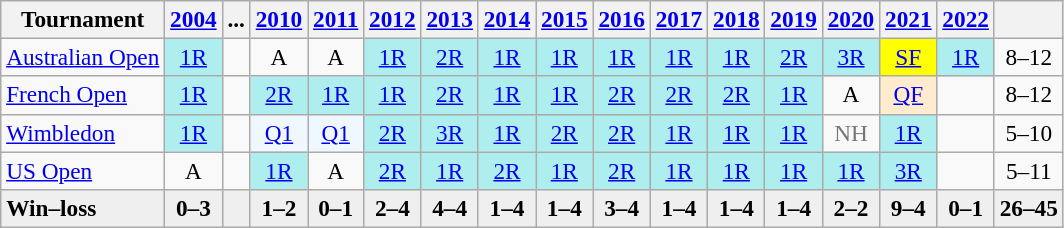<table class=wikitable style=text-align:center;font-size:97%>
<tr>
<th>Tournament</th>
<th><a href='#'>2004</a></th>
<th>...</th>
<th><a href='#'>2010</a></th>
<th><a href='#'>2011</a></th>
<th><a href='#'>2012</a></th>
<th><a href='#'>2013</a></th>
<th><a href='#'>2014</a></th>
<th><a href='#'>2015</a></th>
<th><a href='#'>2016</a></th>
<th><a href='#'>2017</a></th>
<th><a href='#'>2018</a></th>
<th><a href='#'>2019</a></th>
<th><a href='#'>2020</a></th>
<th><a href='#'>2021</a></th>
<th><a href='#'>2022</a></th>
<th></th>
</tr>
<tr>
<td align=left><a href='#'>Australian Open</a></td>
<td bgcolor=afeeee><a href='#'>1R</a></td>
<td></td>
<td>A</td>
<td>A</td>
<td bgcolor=afeeee><a href='#'>1R</a></td>
<td bgcolor=afeeee><a href='#'>2R</a></td>
<td bgcolor=afeeee><a href='#'>1R</a></td>
<td bgcolor=afeeee><a href='#'>1R</a></td>
<td bgcolor=afeeee><a href='#'>1R</a></td>
<td bgcolor=afeeee><a href='#'>1R</a></td>
<td bgcolor=afeeee><a href='#'>1R</a></td>
<td bgcolor=afeeee><a href='#'>2R</a></td>
<td bgcolor=afeeee><a href='#'>3R</a></td>
<td bgcolor=yellow><a href='#'>SF</a></td>
<td bgcolor=afeeee><a href='#'>1R</a></td>
<td>8–12</td>
</tr>
<tr>
<td align=left><a href='#'>French Open</a></td>
<td bgcolor=afeeee><a href='#'>1R</a></td>
<td></td>
<td bgcolor=afeeee><a href='#'>2R</a></td>
<td bgcolor=afeeee><a href='#'>1R</a></td>
<td bgcolor=afeeee><a href='#'>1R</a></td>
<td bgcolor=afeeee><a href='#'>2R</a></td>
<td bgcolor=afeeee><a href='#'>1R</a></td>
<td bgcolor=afeeee><a href='#'>1R</a></td>
<td bgcolor=afeeee><a href='#'>2R</a></td>
<td bgcolor=afeeee><a href='#'>2R</a></td>
<td bgcolor=afeeee><a href='#'>2R</a></td>
<td bgcolor=afeeee><a href='#'>1R</a></td>
<td>A</td>
<td bgcolor=ffebcd><a href='#'>QF</a></td>
<td></td>
<td>8–12</td>
</tr>
<tr>
<td align=left><a href='#'>Wimbledon</a></td>
<td bgcolor=afeeee><a href='#'>1R</a></td>
<td></td>
<td bgcolor=f0f8ff><a href='#'>Q1</a></td>
<td bgcolor=f0f8ff><a href='#'>Q1</a></td>
<td bgcolor=afeeee><a href='#'>2R</a></td>
<td bgcolor=afeeee><a href='#'>3R</a></td>
<td bgcolor=afeeee><a href='#'>1R</a></td>
<td bgcolor=afeeee><a href='#'>2R</a></td>
<td bgcolor=afeeee><a href='#'>2R</a></td>
<td bgcolor=afeeee><a href='#'>1R</a></td>
<td bgcolor=afeeee><a href='#'>1R</a></td>
<td bgcolor=afeeee><a href='#'>1R</a></td>
<td style=color:#767676>NH</td>
<td style=background:#afeeee><a href='#'>1R</a></td>
<td></td>
<td>5–10</td>
</tr>
<tr>
<td align=left><a href='#'>US Open</a></td>
<td>A</td>
<td></td>
<td bgcolor=afeeee><a href='#'>1R</a></td>
<td>A</td>
<td bgcolor=afeeee><a href='#'>2R</a></td>
<td bgcolor=afeeee><a href='#'>1R</a></td>
<td bgcolor=afeeee><a href='#'>2R</a></td>
<td bgcolor=afeeee><a href='#'>1R</a></td>
<td bgcolor=afeeee><a href='#'>2R</a></td>
<td bgcolor=afeeee><a href='#'>1R</a></td>
<td bgcolor=afeeee><a href='#'>1R</a></td>
<td bgcolor=afeeee><a href='#'>1R</a></td>
<td bgcolor=afeeee><a href='#'>1R</a></td>
<td bgcolor=afeeee><a href='#'>3R</a></td>
<td></td>
<td>5–11</td>
</tr>
<tr style=background:#EFEFEF;font-weight:bold>
<td align=left>Win–loss</td>
<td>0–3</td>
<td></td>
<td>1–2</td>
<td>0–1</td>
<td>2–4</td>
<td>4–4</td>
<td>1–4</td>
<td>1–4</td>
<td>3–4</td>
<td>1–4</td>
<td>1–4</td>
<td>1–4</td>
<td>2–2</td>
<td>9–4</td>
<td>0–1</td>
<td>26–45</td>
</tr>
</table>
